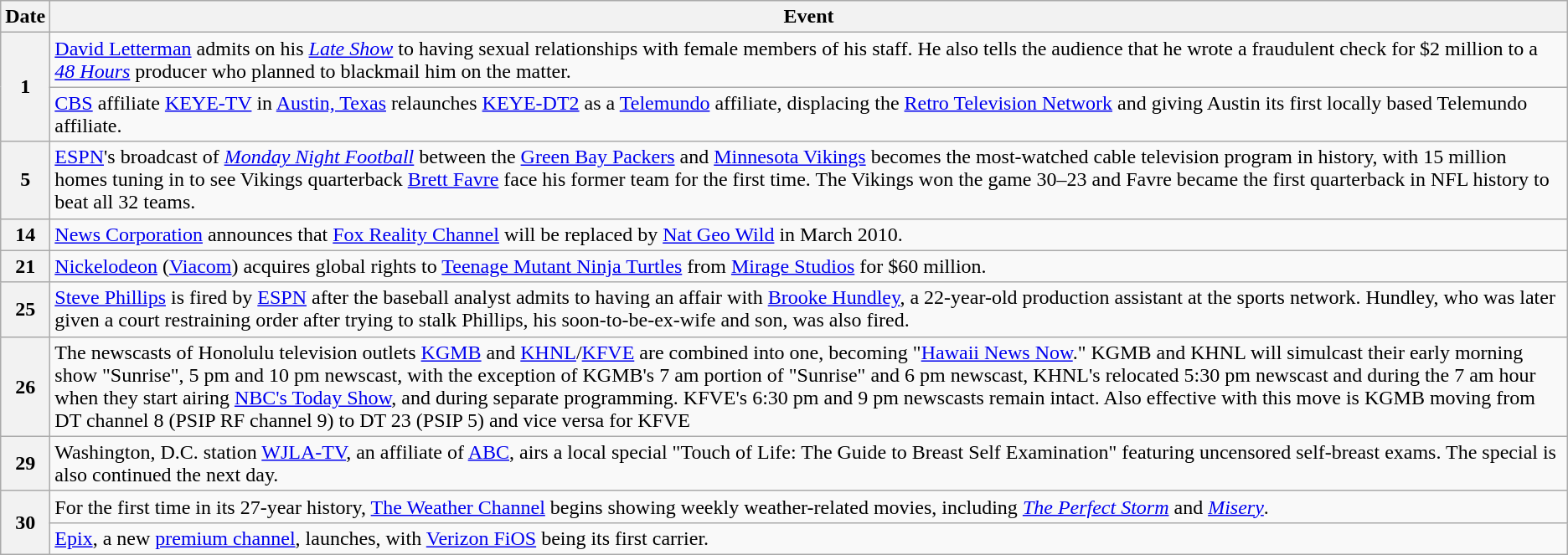<table class="wikitable">
<tr>
<th>Date</th>
<th>Event</th>
</tr>
<tr>
<th rowspan=2>1</th>
<td><a href='#'>David Letterman</a> admits on his <em><a href='#'>Late Show</a></em> to having sexual relationships with female members of his staff. He also tells the audience that he wrote a fraudulent check for $2 million to a <em><a href='#'>48 Hours</a></em> producer who planned to blackmail him on the matter.</td>
</tr>
<tr>
<td><a href='#'>CBS</a> affiliate <a href='#'>KEYE-TV</a> in <a href='#'>Austin, Texas</a> relaunches <a href='#'>KEYE-DT2</a> as a <a href='#'>Telemundo</a> affiliate, displacing the <a href='#'>Retro Television Network</a> and giving Austin its first locally based Telemundo affiliate.</td>
</tr>
<tr>
<th>5</th>
<td><a href='#'>ESPN</a>'s broadcast of <em><a href='#'>Monday Night Football</a></em> between the <a href='#'>Green Bay Packers</a> and <a href='#'>Minnesota Vikings</a> becomes the most-watched cable television program in history, with 15 million homes tuning in to see Vikings quarterback <a href='#'>Brett Favre</a> face his former team for the first time. The Vikings won the game 30–23 and Favre became the first quarterback in NFL history to beat all 32 teams.</td>
</tr>
<tr>
<th>14</th>
<td><a href='#'>News Corporation</a> announces that <a href='#'>Fox Reality Channel</a> will be replaced by <a href='#'>Nat Geo Wild</a> in March 2010.</td>
</tr>
<tr>
<th>21</th>
<td><a href='#'>Nickelodeon</a> (<a href='#'>Viacom</a>) acquires global rights to <a href='#'>Teenage Mutant Ninja Turtles</a> from <a href='#'>Mirage Studios</a> for $60 million.</td>
</tr>
<tr>
<th>25</th>
<td><a href='#'>Steve Phillips</a> is fired by <a href='#'>ESPN</a> after the baseball analyst admits to having an affair with <a href='#'>Brooke Hundley</a>, a 22-year-old production assistant at the sports network. Hundley, who was later given a court restraining order after trying to stalk Phillips, his soon-to-be-ex-wife and son, was also fired.</td>
</tr>
<tr>
<th>26</th>
<td>The newscasts of Honolulu television outlets <a href='#'>KGMB</a> and <a href='#'>KHNL</a>/<a href='#'>KFVE</a> are combined into one, becoming "<a href='#'>Hawaii News Now</a>." KGMB and KHNL will simulcast their early morning show "Sunrise", 5 pm and 10 pm newscast, with the exception of KGMB's 7 am portion of "Sunrise" and 6 pm newscast, KHNL's relocated 5:30 pm newscast and during the 7 am hour when they start airing <a href='#'>NBC's Today Show</a>, and during separate programming. KFVE's 6:30 pm and 9 pm newscasts remain intact. Also effective with this move is KGMB moving from DT channel 8 (PSIP RF channel 9) to DT 23 (PSIP 5) and vice versa for KFVE</td>
</tr>
<tr>
<th>29</th>
<td>Washington, D.C. station <a href='#'>WJLA-TV</a>, an affiliate of <a href='#'>ABC</a>, airs a local special "Touch of Life: The Guide to Breast Self Examination" featuring uncensored self-breast exams. The special is also continued the next day.</td>
</tr>
<tr>
<th rowspan="2">30</th>
<td>For the first time in its 27-year history, <a href='#'>The Weather Channel</a> begins showing weekly weather-related movies, including <em><a href='#'>The Perfect Storm</a></em> and <em><a href='#'>Misery</a></em>.</td>
</tr>
<tr>
<td><a href='#'>Epix</a>, a new <a href='#'>premium channel</a>, launches, with <a href='#'>Verizon FiOS</a> being its first carrier.</td>
</tr>
</table>
